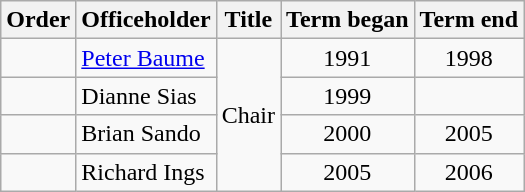<table class="wikitable" width="auto" style="text-align: center">
<tr>
<th>Order</th>
<th>Officeholder</th>
<th>Title</th>
<th>Term began</th>
<th>Term end</th>
</tr>
<tr>
<td></td>
<td align=left><a href='#'>Peter Baume</a> </td>
<td align=left rowspan=4>Chair</td>
<td>1991</td>
<td>1998</td>
</tr>
<tr>
<td></td>
<td align=left>Dianne Sias</td>
<td>1999</td>
<td></td>
</tr>
<tr>
<td></td>
<td align=left>Brian Sando</td>
<td>2000</td>
<td>2005</td>
</tr>
<tr>
<td></td>
<td align=left>Richard Ings</td>
<td>2005</td>
<td>2006</td>
</tr>
</table>
